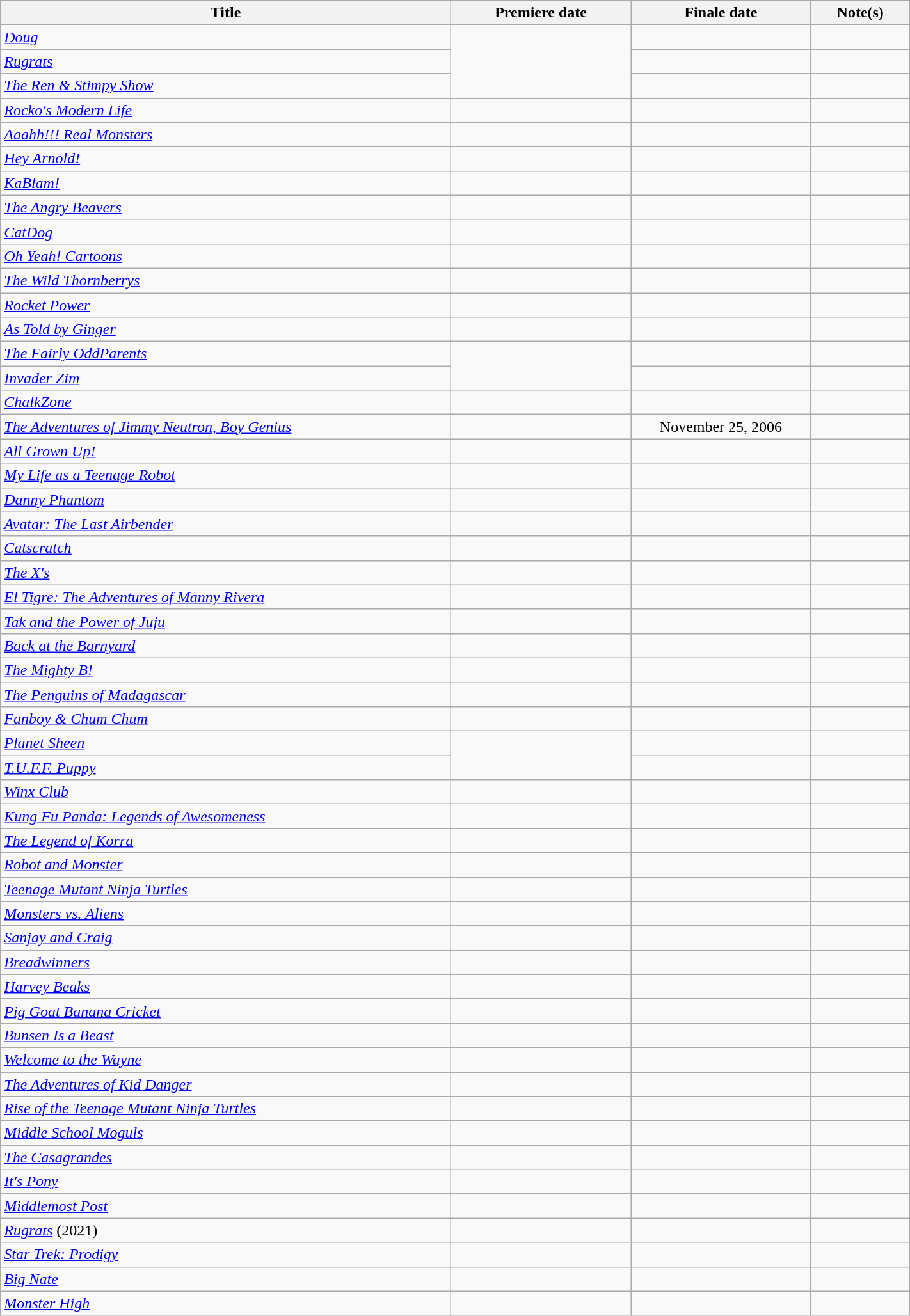<table class="wikitable plainrowheaders sortable" style="width:75%;text-align:center;">
<tr>
<th scope="col" style="width:25%;">Title</th>
<th scope="col" style="width:10%;">Premiere date</th>
<th scope="col" style="width:10%;">Finale date</th>
<th class="unsortable" style="width:5%;">Note(s)</th>
</tr>
<tr>
<td scope="row" style="text-align:left;"><em><a href='#'>Doug</a></em></td>
<td rowspan="3"></td>
<td></td>
<td></td>
</tr>
<tr>
<td scope="row" style="text-align:left;"><em><a href='#'>Rugrats</a></em></td>
<td></td>
<td></td>
</tr>
<tr>
<td scope="row" style="text-align:left;"><em><a href='#'>The Ren & Stimpy Show</a></em></td>
<td></td>
<td></td>
</tr>
<tr>
<td scope="row" style="text-align:left;"><em><a href='#'>Rocko's Modern Life</a></em></td>
<td></td>
<td></td>
<td></td>
</tr>
<tr>
<td scope="row" style="text-align:left;"><em><a href='#'>Aaahh!!! Real Monsters</a></em></td>
<td></td>
<td></td>
<td></td>
</tr>
<tr>
<td scope="row" style="text-align:left;"><em><a href='#'>Hey Arnold!</a></em></td>
<td></td>
<td></td>
<td></td>
</tr>
<tr>
<td scope="row" style="text-align:left;"><em><a href='#'>KaBlam!</a></em></td>
<td></td>
<td></td>
<td></td>
</tr>
<tr>
<td scope="row" style="text-align:left;"><em><a href='#'>The Angry Beavers</a></em></td>
<td></td>
<td></td>
<td></td>
</tr>
<tr>
<td scope="row" style="text-align:left;"><em><a href='#'>CatDog</a></em></td>
<td></td>
<td></td>
<td></td>
</tr>
<tr>
<td scope="row" style="text-align:left;"><em><a href='#'>Oh Yeah! Cartoons</a></em></td>
<td></td>
<td></td>
<td></td>
</tr>
<tr>
<td scope="row" style="text-align:left;"><em><a href='#'>The Wild Thornberrys</a></em></td>
<td></td>
<td></td>
<td></td>
</tr>
<tr>
<td scope="row" style="text-align:left;"><em><a href='#'>Rocket Power</a></em></td>
<td></td>
<td></td>
<td></td>
</tr>
<tr>
<td scope="row" style="text-align:left;"><em><a href='#'>As Told by Ginger</a></em></td>
<td></td>
<td></td>
<td></td>
</tr>
<tr>
<td scope="row" style="text-align:left;"><em><a href='#'>The Fairly OddParents</a></em></td>
<td rowspan="2"></td>
<td></td>
<td></td>
</tr>
<tr>
<td scope="row" style="text-align:left;"><em><a href='#'>Invader Zim</a></em></td>
<td></td>
<td></td>
</tr>
<tr>
<td scope="row" style="text-align:left;"><em><a href='#'>ChalkZone</a></em></td>
<td></td>
<td></td>
<td></td>
</tr>
<tr>
<td scope="row" style="text-align:left;"><em><a href='#'>The Adventures of Jimmy Neutron, Boy Genius</a></em></td>
<td></td>
<td>November 25, 2006</td>
<td></td>
</tr>
<tr>
<td scope="row" style="text-align:left;"><em><a href='#'>All Grown Up!</a></em></td>
<td></td>
<td></td>
<td></td>
</tr>
<tr>
<td scope="row" style="text-align:left;"><em><a href='#'>My Life as a Teenage Robot</a></em></td>
<td></td>
<td></td>
<td></td>
</tr>
<tr>
<td scope="row" style="text-align:left;"><em><a href='#'>Danny Phantom</a></em></td>
<td></td>
<td></td>
<td></td>
</tr>
<tr>
<td scope="row" style="text-align:left;"><em><a href='#'>Avatar: The Last Airbender</a></em></td>
<td></td>
<td></td>
<td></td>
</tr>
<tr>
<td scope="row" style="text-align:left;"><em><a href='#'>Catscratch</a></em></td>
<td></td>
<td></td>
<td></td>
</tr>
<tr>
<td scope="row" style="text-align:left;"><em><a href='#'>The X's</a></em></td>
<td></td>
<td></td>
<td></td>
</tr>
<tr>
<td scope="row" style="text-align:left;"><em><a href='#'>El Tigre: The Adventures of Manny Rivera</a></em></td>
<td></td>
<td></td>
<td></td>
</tr>
<tr>
<td scope="row" style="text-align:left;"><em><a href='#'>Tak and the Power of Juju</a></em></td>
<td></td>
<td></td>
<td></td>
</tr>
<tr>
<td scope="row" style="text-align:left;"><em><a href='#'>Back at the Barnyard</a></em></td>
<td></td>
<td></td>
<td></td>
</tr>
<tr>
<td scope="row" style="text-align:left;"><em><a href='#'>The Mighty B!</a></em></td>
<td></td>
<td></td>
<td></td>
</tr>
<tr>
<td scope="row" style="text-align:left;"><em><a href='#'>The Penguins of Madagascar</a></em></td>
<td></td>
<td></td>
<td></td>
</tr>
<tr>
<td scope="row" style="text-align:left;"><em><a href='#'>Fanboy & Chum Chum</a></em></td>
<td></td>
<td></td>
<td></td>
</tr>
<tr>
<td scope="row" style="text-align:left;"><em><a href='#'>Planet Sheen</a></em></td>
<td rowspan="2"></td>
<td></td>
<td></td>
</tr>
<tr>
<td scope="row" style="text-align:left;"><em><a href='#'>T.U.F.F. Puppy</a></em></td>
<td></td>
<td></td>
</tr>
<tr>
<td scope="row" style="text-align:left;"><em><a href='#'>Winx Club</a></em></td>
<td></td>
<td></td>
<td></td>
</tr>
<tr>
<td scope="row" style="text-align:left;"><em><a href='#'>Kung Fu Panda: Legends of Awesomeness</a></em></td>
<td></td>
<td></td>
<td></td>
</tr>
<tr>
<td scope="row" style="text-align:left;"><em><a href='#'>The Legend of Korra</a></em></td>
<td></td>
<td></td>
<td></td>
</tr>
<tr>
<td scope="row" style="text-align:left;"><em><a href='#'>Robot and Monster</a></em></td>
<td></td>
<td></td>
<td></td>
</tr>
<tr>
<td scope="row" style="text-align:left;"><em><a href='#'>Teenage Mutant Ninja Turtles</a></em></td>
<td></td>
<td></td>
<td></td>
</tr>
<tr>
<td scope="row" style="text-align:left;"><em><a href='#'>Monsters vs. Aliens</a></em></td>
<td></td>
<td></td>
<td></td>
</tr>
<tr>
<td scope="row" style="text-align:left;"><em><a href='#'>Sanjay and Craig</a></em></td>
<td></td>
<td></td>
<td></td>
</tr>
<tr>
<td scope="row" style="text-align:left;"><em><a href='#'>Breadwinners</a></em></td>
<td></td>
<td></td>
<td></td>
</tr>
<tr>
<td scope="row" style="text-align:left;"><em><a href='#'>Harvey Beaks</a></em></td>
<td></td>
<td></td>
<td></td>
</tr>
<tr>
<td scope="row" style="text-align:left;"><em><a href='#'>Pig Goat Banana Cricket</a></em></td>
<td></td>
<td></td>
<td></td>
</tr>
<tr>
<td scope="row" style="text-align:left;"><em><a href='#'>Bunsen Is a Beast</a></em></td>
<td></td>
<td></td>
<td></td>
</tr>
<tr>
<td scope="row" style="text-align:left;"><em><a href='#'>Welcome to the Wayne</a></em></td>
<td></td>
<td></td>
<td></td>
</tr>
<tr>
<td scope="row" style="text-align:left;"><em><a href='#'>The Adventures of Kid Danger</a></em></td>
<td></td>
<td></td>
<td></td>
</tr>
<tr>
<td scope="row" style="text-align:left;"><em><a href='#'>Rise of the Teenage Mutant Ninja Turtles</a></em></td>
<td></td>
<td></td>
<td></td>
</tr>
<tr>
<td scope="row" style="text-align:left;"><em><a href='#'>Middle School Moguls</a></em></td>
<td></td>
<td></td>
<td></td>
</tr>
<tr>
<td scope="row" style="text-align:left;"><em><a href='#'>The Casagrandes</a></em></td>
<td></td>
<td></td>
<td></td>
</tr>
<tr>
<td scope="row" style="text-align:left;"><em><a href='#'>It's Pony</a></em></td>
<td></td>
<td></td>
<td></td>
</tr>
<tr>
<td scope="row" style="text-align:left;"><em><a href='#'>Middlemost Post</a></em></td>
<td></td>
<td></td>
<td></td>
</tr>
<tr>
<td scope="row" style="text-align:left;"><em><a href='#'>Rugrats</a></em> (2021)</td>
<td></td>
<td></td>
<td></td>
</tr>
<tr>
<td scope="row" style="text-align:left;"><em><a href='#'>Star Trek: Prodigy</a></em></td>
<td></td>
<td></td>
<td></td>
</tr>
<tr>
<td scope="row" style="text-align:left;"><em><a href='#'>Big Nate</a></em></td>
<td></td>
<td></td>
<td></td>
</tr>
<tr>
<td scope="row" style="text-align:left;"><em><a href='#'>Monster High</a></em></td>
<td></td>
<td></td>
<td></td>
</tr>
</table>
